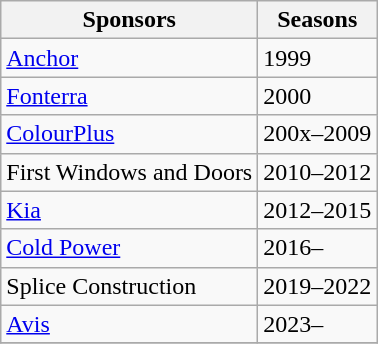<table class="wikitable collapsible">
<tr>
<th>Sponsors</th>
<th>Seasons</th>
</tr>
<tr>
<td><a href='#'>Anchor</a></td>
<td>1999</td>
</tr>
<tr>
<td><a href='#'>Fonterra</a></td>
<td>2000</td>
</tr>
<tr>
<td><a href='#'>ColourPlus</a></td>
<td>200x–2009</td>
</tr>
<tr>
<td>First Windows and Doors</td>
<td>2010–2012</td>
</tr>
<tr>
<td><a href='#'>Kia</a></td>
<td>2012–2015</td>
</tr>
<tr>
<td><a href='#'>Cold Power</a></td>
<td>2016–</td>
</tr>
<tr>
<td>Splice Construction</td>
<td>2019–2022</td>
</tr>
<tr>
<td><a href='#'>Avis</a></td>
<td>2023–</td>
</tr>
<tr>
</tr>
</table>
